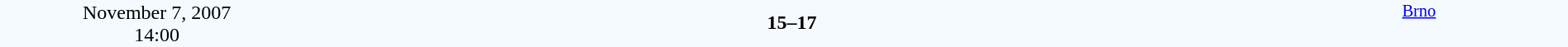<table style="width: 100%; background:#F5FAFF;" cellspacing="0">
<tr>
<td align=center rowspan=3 width=20%>November 7, 2007<br>14:00</td>
</tr>
<tr>
<td width=24% align=right></td>
<td align=center width=13%><strong>15–17</strong></td>
<td width=24%></td>
<td style=font-size:85% rowspan=3 valign=top align=center><a href='#'>Brno</a></td>
</tr>
<tr style=font-size:85%>
<td align=right></td>
<td align=center></td>
<td></td>
</tr>
</table>
